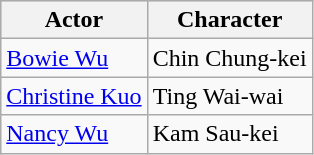<table class="wikitable">
<tr style="background:#e0e0e0;">
<th>Actor</th>
<th>Character</th>
</tr>
<tr>
<td><a href='#'>Bowie Wu</a></td>
<td>Chin Chung-kei</td>
</tr>
<tr>
<td><a href='#'>Christine Kuo</a></td>
<td>Ting Wai-wai</td>
</tr>
<tr>
<td><a href='#'>Nancy Wu</a></td>
<td>Kam Sau-kei</td>
</tr>
</table>
